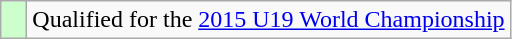<table class="wikitable" style="text-align:left;">
<tr>
<td width=10px bgcolor=#ccffcc></td>
<td>Qualified for the <a href='#'>2015 U19 World Championship</a></td>
</tr>
</table>
